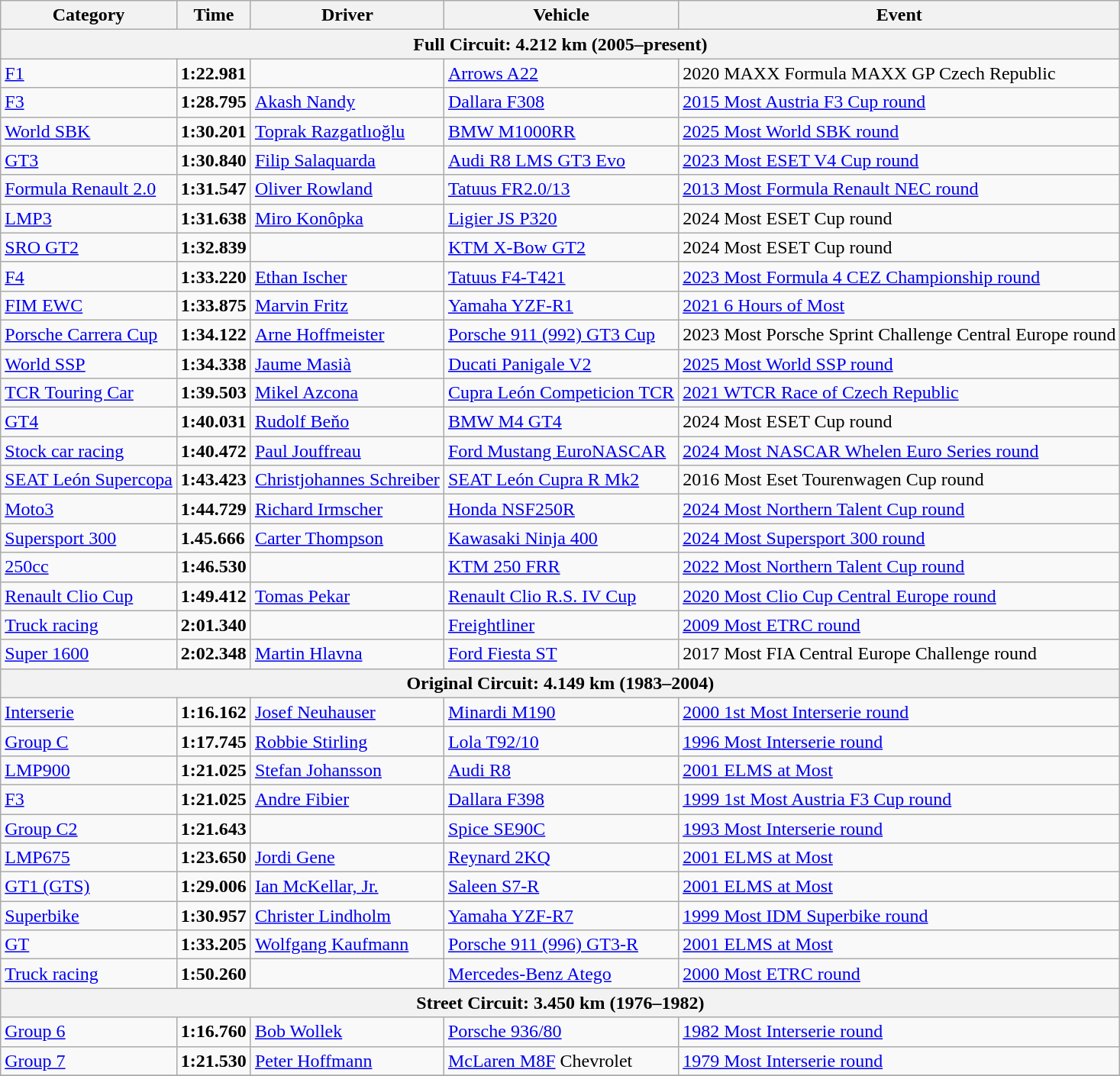<table class="wikitable">
<tr>
<th>Category</th>
<th>Time</th>
<th>Driver</th>
<th>Vehicle</th>
<th>Event</th>
</tr>
<tr>
<th colspan=5>Full Circuit: 4.212 km (2005–present)</th>
</tr>
<tr>
<td><a href='#'>F1</a></td>
<td><strong>1:22.981</strong></td>
<td></td>
<td><a href='#'>Arrows A22</a></td>
<td>2020 MAXX Formula MAXX GP Czech Republic</td>
</tr>
<tr>
<td><a href='#'>F3</a></td>
<td><strong>1:28.795</strong></td>
<td><a href='#'>Akash Nandy</a></td>
<td><a href='#'>Dallara F308</a></td>
<td><a href='#'>2015 Most Austria F3 Cup round</a></td>
</tr>
<tr>
<td><a href='#'>World SBK</a></td>
<td><strong>1:30.201</strong></td>
<td><a href='#'>Toprak Razgatlıoğlu</a></td>
<td><a href='#'>BMW M1000RR</a></td>
<td><a href='#'>2025 Most World SBK round</a></td>
</tr>
<tr>
<td><a href='#'>GT3</a></td>
<td><strong>1:30.840</strong></td>
<td><a href='#'>Filip Salaquarda</a></td>
<td><a href='#'>Audi R8 LMS GT3 Evo</a></td>
<td><a href='#'>2023 Most ESET V4 Cup round</a></td>
</tr>
<tr>
<td><a href='#'>Formula Renault 2.0</a></td>
<td><strong>1:31.547</strong></td>
<td><a href='#'>Oliver Rowland</a></td>
<td><a href='#'>Tatuus FR2.0/13</a></td>
<td><a href='#'>2013 Most Formula Renault NEC round</a></td>
</tr>
<tr>
<td><a href='#'>LMP3</a></td>
<td><strong>1:31.638</strong></td>
<td><a href='#'>Miro Konôpka</a></td>
<td><a href='#'>Ligier JS P320</a></td>
<td>2024 Most ESET Cup round</td>
</tr>
<tr>
<td><a href='#'>SRO GT2</a></td>
<td><strong>1:32.839</strong></td>
<td></td>
<td><a href='#'>KTM X-Bow GT2</a></td>
<td>2024 Most ESET Cup round</td>
</tr>
<tr>
<td><a href='#'>F4</a></td>
<td><strong>1:33.220</strong></td>
<td><a href='#'>Ethan Ischer</a></td>
<td><a href='#'>Tatuus F4-T421</a></td>
<td><a href='#'>2023 Most Formula 4 CEZ Championship round</a></td>
</tr>
<tr>
<td><a href='#'>FIM EWC</a></td>
<td><strong>1:33.875</strong></td>
<td><a href='#'>Marvin Fritz</a></td>
<td><a href='#'>Yamaha YZF-R1</a></td>
<td><a href='#'>2021 6 Hours of Most</a></td>
</tr>
<tr>
<td><a href='#'>Porsche Carrera Cup</a></td>
<td><strong>1:34.122</strong></td>
<td><a href='#'>Arne Hoffmeister</a></td>
<td><a href='#'>Porsche 911 (992) GT3 Cup</a></td>
<td>2023 Most Porsche Sprint Challenge Central Europe round</td>
</tr>
<tr>
<td><a href='#'>World SSP</a></td>
<td><strong>1:34.338</strong></td>
<td><a href='#'>Jaume Masià</a></td>
<td><a href='#'>Ducati Panigale V2</a></td>
<td><a href='#'>2025 Most World SSP round</a></td>
</tr>
<tr>
<td><a href='#'>TCR Touring Car</a></td>
<td><strong>1:39.503</strong></td>
<td><a href='#'>Mikel Azcona</a></td>
<td><a href='#'>Cupra León Competicion TCR</a></td>
<td><a href='#'>2021 WTCR Race of Czech Republic</a></td>
</tr>
<tr>
<td><a href='#'>GT4</a></td>
<td><strong>1:40.031</strong></td>
<td><a href='#'>Rudolf Beňo</a></td>
<td><a href='#'>BMW M4 GT4</a></td>
<td>2024 Most ESET Cup round</td>
</tr>
<tr>
<td><a href='#'>Stock car racing</a></td>
<td><strong>1:40.472</strong></td>
<td><a href='#'>Paul Jouffreau</a></td>
<td><a href='#'>Ford Mustang EuroNASCAR</a></td>
<td><a href='#'>2024 Most NASCAR Whelen Euro Series round</a></td>
</tr>
<tr>
<td><a href='#'>SEAT León Supercopa</a></td>
<td><strong>1:43.423</strong></td>
<td><a href='#'>Christjohannes Schreiber</a></td>
<td><a href='#'>SEAT León Cupra R Mk2</a></td>
<td>2016 Most Eset Tourenwagen Cup round</td>
</tr>
<tr>
<td><a href='#'>Moto3</a></td>
<td><strong>1:44.729</strong></td>
<td><a href='#'>Richard Irmscher</a></td>
<td><a href='#'>Honda NSF250R</a></td>
<td><a href='#'>2024 Most Northern Talent Cup round</a></td>
</tr>
<tr>
<td><a href='#'>Supersport 300</a></td>
<td><strong>1.45.666</strong></td>
<td><a href='#'>Carter Thompson</a></td>
<td><a href='#'>Kawasaki Ninja 400</a></td>
<td><a href='#'>2024 Most Supersport 300 round</a></td>
</tr>
<tr>
<td><a href='#'>250cc</a></td>
<td><strong>1:46.530</strong></td>
<td></td>
<td><a href='#'>KTM 250 FRR</a></td>
<td><a href='#'>2022 Most Northern Talent Cup round</a></td>
</tr>
<tr>
<td><a href='#'>Renault Clio Cup</a></td>
<td><strong>1:49.412</strong></td>
<td><a href='#'>Tomas Pekar</a></td>
<td><a href='#'>Renault Clio R.S. IV Cup</a></td>
<td><a href='#'>2020 Most Clio Cup Central Europe round</a></td>
</tr>
<tr>
<td><a href='#'>Truck racing</a></td>
<td><strong>2:01.340</strong></td>
<td></td>
<td><a href='#'>Freightliner</a></td>
<td><a href='#'>2009 Most ETRC round</a></td>
</tr>
<tr>
<td><a href='#'>Super 1600</a></td>
<td><strong>2:02.348</strong></td>
<td><a href='#'>Martin Hlavna</a></td>
<td><a href='#'>Ford Fiesta ST</a></td>
<td>2017 Most FIA Central Europe Challenge round</td>
</tr>
<tr>
<th colspan=5>Original Circuit: 4.149 km (1983–2004)</th>
</tr>
<tr>
<td><a href='#'>Interserie</a></td>
<td><strong>1:16.162</strong></td>
<td><a href='#'>Josef Neuhauser</a></td>
<td><a href='#'>Minardi M190</a></td>
<td><a href='#'>2000 1st Most Interserie round</a></td>
</tr>
<tr>
<td><a href='#'>Group C</a></td>
<td><strong>1:17.745</strong></td>
<td><a href='#'>Robbie Stirling</a></td>
<td><a href='#'>Lola T92/10</a></td>
<td><a href='#'>1996 Most Interserie round</a></td>
</tr>
<tr>
<td><a href='#'>LMP900</a></td>
<td><strong>1:21.025</strong></td>
<td><a href='#'>Stefan Johansson</a></td>
<td><a href='#'>Audi R8</a></td>
<td><a href='#'>2001 ELMS at Most</a></td>
</tr>
<tr>
<td><a href='#'>F3</a></td>
<td><strong>1:21.025</strong></td>
<td><a href='#'>Andre Fibier</a></td>
<td><a href='#'>Dallara F398</a></td>
<td><a href='#'>1999 1st Most Austria F3 Cup round</a></td>
</tr>
<tr>
<td><a href='#'>Group C2</a></td>
<td><strong>1:21.643</strong></td>
<td></td>
<td><a href='#'>Spice SE90C</a></td>
<td><a href='#'>1993 Most Interserie round</a></td>
</tr>
<tr>
<td><a href='#'>LMP675</a></td>
<td><strong>1:23.650</strong></td>
<td><a href='#'>Jordi Gene</a></td>
<td><a href='#'>Reynard 2KQ</a></td>
<td><a href='#'>2001 ELMS at Most</a></td>
</tr>
<tr>
<td><a href='#'>GT1 (GTS)</a></td>
<td><strong>1:29.006</strong></td>
<td><a href='#'>Ian McKellar, Jr.</a></td>
<td><a href='#'>Saleen S7-R</a></td>
<td><a href='#'>2001 ELMS at Most</a></td>
</tr>
<tr>
<td><a href='#'>Superbike</a></td>
<td><strong>1:30.957</strong></td>
<td><a href='#'>Christer Lindholm</a></td>
<td><a href='#'>Yamaha YZF-R7</a></td>
<td><a href='#'>1999 Most IDM Superbike round</a></td>
</tr>
<tr>
<td><a href='#'>GT</a></td>
<td><strong>1:33.205</strong></td>
<td><a href='#'>Wolfgang Kaufmann</a></td>
<td><a href='#'>Porsche 911 (996) GT3-R</a></td>
<td><a href='#'>2001 ELMS at Most</a></td>
</tr>
<tr>
<td><a href='#'>Truck racing</a></td>
<td><strong>1:50.260</strong></td>
<td></td>
<td><a href='#'>Mercedes-Benz Atego</a></td>
<td><a href='#'>2000 Most ETRC round</a></td>
</tr>
<tr>
<th colspan=5>Street Circuit: 3.450 km (1976–1982)</th>
</tr>
<tr>
<td><a href='#'>Group 6</a></td>
<td><strong>1:16.760</strong></td>
<td><a href='#'>Bob Wollek</a></td>
<td><a href='#'>Porsche 936/80</a></td>
<td><a href='#'>1982 Most Interserie round</a></td>
</tr>
<tr>
<td><a href='#'>Group 7</a></td>
<td><strong>1:21.530</strong></td>
<td><a href='#'>Peter Hoffmann</a></td>
<td><a href='#'>McLaren M8F</a> Chevrolet</td>
<td><a href='#'>1979 Most Interserie round</a></td>
</tr>
<tr>
</tr>
</table>
